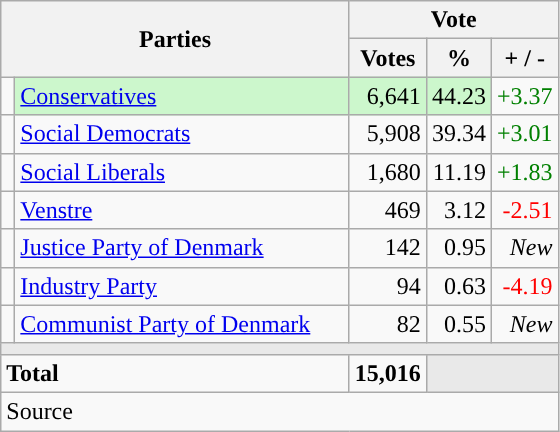<table class="wikitable" style="text-align:right;">
<tr>
<th style="text-align:centre;" rowspan="2" colspan="2" width="225">Parties</th>
<th colspan="3">Vote</th>
</tr>
<tr>
<th width="15">Votes</th>
<th width="15">%</th>
<th width="15">+ / -</th>
</tr>
<tr>
<td width="2" style="color:inherit;background:"></td>
<td bgcolor=#ccf7cc  align="left"><a href='#'>Conservatives</a></td>
<td bgcolor=#ccf7cc>6,641</td>
<td bgcolor=#ccf7cc>44.23</td>
<td style=color:green;>+3.37</td>
</tr>
<tr>
<td width="2" style="color:inherit;background:"></td>
<td align="left"><a href='#'>Social Democrats</a></td>
<td>5,908</td>
<td>39.34</td>
<td style=color:green;>+3.01</td>
</tr>
<tr>
<td width="2" style="color:inherit;background:"></td>
<td align="left"><a href='#'>Social Liberals</a></td>
<td>1,680</td>
<td>11.19</td>
<td style=color:green;>+1.83</td>
</tr>
<tr>
<td width="2" style="color:inherit;background:"></td>
<td align="left"><a href='#'>Venstre</a></td>
<td>469</td>
<td>3.12</td>
<td style=color:red;>-2.51</td>
</tr>
<tr>
<td width="2" style="color:inherit;background:"></td>
<td align="left"><a href='#'>Justice Party of Denmark</a></td>
<td>142</td>
<td>0.95</td>
<td><em>New</em></td>
</tr>
<tr>
<td width="2" style="color:inherit;background:"></td>
<td align="left"><a href='#'>Industry Party</a></td>
<td>94</td>
<td>0.63</td>
<td style=color:red;>-4.19</td>
</tr>
<tr>
<td width="2" style="color:inherit;background:"></td>
<td align="left"><a href='#'>Communist Party of Denmark</a></td>
<td>82</td>
<td>0.55</td>
<td><em>New</em></td>
</tr>
<tr>
<td colspan="7" bgcolor="#E9E9E9"></td>
</tr>
<tr>
<td align="left" colspan="2"><strong>Total</strong></td>
<td><strong>15,016</strong></td>
<td bgcolor="#E9E9E9" colspan="2"></td>
</tr>
<tr>
<td align="left" colspan="6">Source</td>
</tr>
</table>
